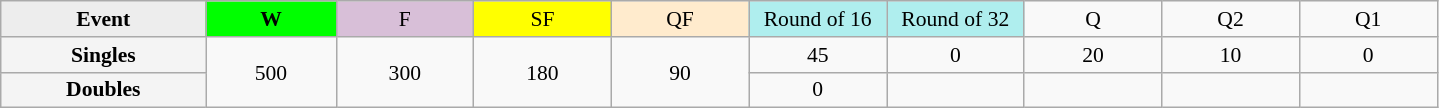<table class=wikitable style=font-size:90%;text-align:center>
<tr>
<td style="width:130px; background:#ededed;"><strong>Event</strong></td>
<td style="width:80px; background:lime;"><strong>W</strong></td>
<td style="width:85px; background:thistle;">F</td>
<td style="width:85px; background:#ff0;">SF</td>
<td style="width:85px; background:#ffebcd;">QF</td>
<td style="width:85px; background:#afeeee;">Round of 16</td>
<td style="width:85px; background:#afeeee;">Round of 32</td>
<td width=85>Q</td>
<td width=85>Q2</td>
<td width=85>Q1</td>
</tr>
<tr>
<th style="background:#f4f4f4;">Singles</th>
<td rowspan=2>500</td>
<td rowspan=2>300</td>
<td rowspan=2>180</td>
<td rowspan=2>90</td>
<td>45</td>
<td>0</td>
<td>20</td>
<td>10</td>
<td>0</td>
</tr>
<tr>
<th style="background:#f4f4f4;">Doubles</th>
<td>0</td>
<td></td>
<td></td>
<td></td>
<td></td>
</tr>
</table>
